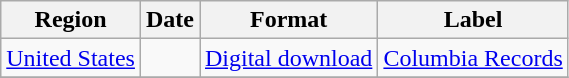<table class=wikitable>
<tr>
<th>Region</th>
<th>Date</th>
<th>Format</th>
<th>Label</th>
</tr>
<tr>
<td><a href='#'>United States</a></td>
<td></td>
<td><a href='#'>Digital download</a></td>
<td><a href='#'>Columbia Records</a></td>
</tr>
<tr>
</tr>
</table>
